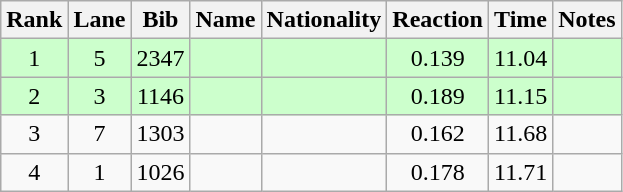<table class="wikitable sortable" style="text-align:center">
<tr>
<th>Rank</th>
<th>Lane</th>
<th>Bib</th>
<th>Name</th>
<th>Nationality</th>
<th>Reaction</th>
<th>Time</th>
<th>Notes</th>
</tr>
<tr bgcolor=ccffcc>
<td>1</td>
<td>5</td>
<td>2347</td>
<td align=left></td>
<td align=left></td>
<td>0.139</td>
<td>11.04</td>
<td><strong></strong></td>
</tr>
<tr bgcolor=ccffcc>
<td>2</td>
<td>3</td>
<td>1146</td>
<td align=left></td>
<td align=left></td>
<td>0.189</td>
<td>11.15</td>
<td><strong></strong></td>
</tr>
<tr>
<td>3</td>
<td>7</td>
<td>1303</td>
<td align=left></td>
<td align=left></td>
<td>0.162</td>
<td>11.68</td>
<td></td>
</tr>
<tr>
<td>4</td>
<td>1</td>
<td>1026</td>
<td align=left></td>
<td align=left></td>
<td>0.178</td>
<td>11.71</td>
<td></td>
</tr>
</table>
